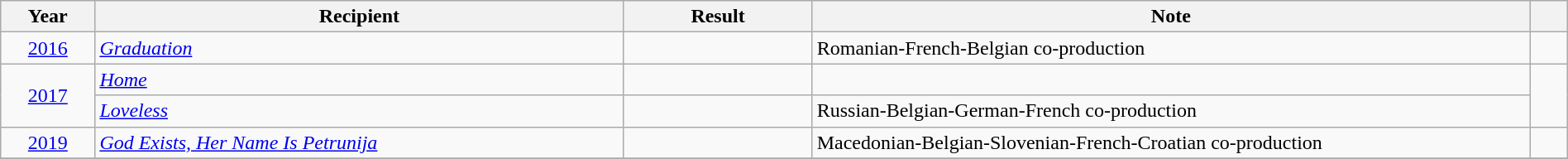<table class="wikitable plainrowheaders" width="100%">
<tr>
<th width="5%">Year<br></th>
<th width="28%">Recipient</th>
<th width="10%">Result</th>
<th width="38%">Note</th>
<th width="2%"></th>
</tr>
<tr>
<td align="center"><a href='#'>2016</a><br></td>
<td><em><a href='#'>Graduation</a></em></td>
<td></td>
<td>Romanian-French-Belgian co-production</td>
<td align="center"></td>
</tr>
<tr>
<td align="center" rowspan="2"><a href='#'>2017</a><br></td>
<td><em><a href='#'>Home</a></em></td>
<td></td>
<td></td>
<td align="center" rowspan="2"></td>
</tr>
<tr>
<td><em><a href='#'>Loveless</a></em></td>
<td></td>
<td>Russian-Belgian-German-French co-production</td>
</tr>
<tr>
<td align="center"><a href='#'>2019</a><br></td>
<td><em><a href='#'>God Exists, Her Name Is Petrunija</a></em></td>
<td></td>
<td>Macedonian-Belgian-Slovenian-French-Croatian co-production</td>
<td align="center"></td>
</tr>
<tr>
</tr>
</table>
